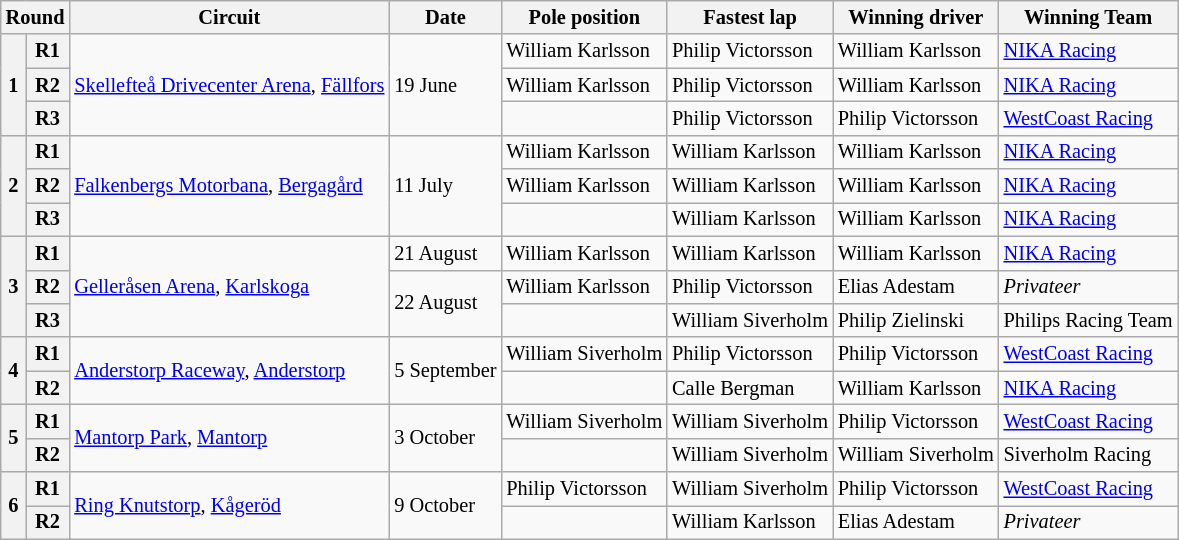<table class="wikitable" style="font-size: 85%">
<tr>
<th colspan=2>Round</th>
<th>Circuit</th>
<th>Date</th>
<th>Pole position</th>
<th>Fastest lap</th>
<th>Winning driver</th>
<th>Winning Team</th>
</tr>
<tr>
<th rowspan=3>1</th>
<th>R1</th>
<td rowspan=3> <a href='#'>Skellefteå Drivecenter Arena</a>, <a href='#'>Fällfors</a></td>
<td rowspan=3>19 June</td>
<td> William Karlsson</td>
<td> Philip Victorsson</td>
<td> William Karlsson</td>
<td> <a href='#'>NIKA Racing</a></td>
</tr>
<tr>
<th>R2</th>
<td> William Karlsson</td>
<td> Philip Victorsson</td>
<td> William Karlsson</td>
<td> <a href='#'>NIKA Racing</a></td>
</tr>
<tr>
<th>R3</th>
<td></td>
<td> Philip Victorsson</td>
<td> Philip Victorsson</td>
<td> <a href='#'>WestCoast Racing</a></td>
</tr>
<tr>
<th rowspan=3>2</th>
<th>R1</th>
<td rowspan=3> <a href='#'>Falkenbergs Motorbana</a>, <a href='#'>Bergagård</a></td>
<td rowspan=3>11 July</td>
<td> William Karlsson</td>
<td> William Karlsson</td>
<td> William Karlsson</td>
<td> <a href='#'>NIKA Racing</a></td>
</tr>
<tr>
<th>R2</th>
<td> William Karlsson</td>
<td> William Karlsson</td>
<td> William Karlsson</td>
<td> <a href='#'>NIKA Racing</a></td>
</tr>
<tr>
<th>R3</th>
<td></td>
<td> William Karlsson</td>
<td> William Karlsson</td>
<td> <a href='#'>NIKA Racing</a></td>
</tr>
<tr>
<th rowspan=3>3</th>
<th>R1</th>
<td rowspan=3> <a href='#'>Gelleråsen Arena</a>, <a href='#'>Karlskoga</a></td>
<td>21 August</td>
<td> William Karlsson</td>
<td> William Karlsson</td>
<td> William Karlsson</td>
<td> <a href='#'>NIKA Racing</a></td>
</tr>
<tr>
<th>R2</th>
<td rowspan=2>22 August</td>
<td> William Karlsson</td>
<td> Philip Victorsson</td>
<td> Elias Adestam</td>
<td><em>Privateer</em></td>
</tr>
<tr>
<th>R3</th>
<td></td>
<td> William Siverholm</td>
<td> Philip Zielinski</td>
<td> Philips Racing Team</td>
</tr>
<tr>
<th rowspan=2>4</th>
<th>R1</th>
<td rowspan=2> <a href='#'>Anderstorp Raceway</a>, <a href='#'>Anderstorp</a></td>
<td rowspan=2>5 September</td>
<td> William Siverholm</td>
<td> Philip Victorsson</td>
<td> Philip Victorsson</td>
<td> <a href='#'>WestCoast Racing</a></td>
</tr>
<tr>
<th>R2</th>
<td></td>
<td> Calle Bergman</td>
<td> William Karlsson</td>
<td> <a href='#'>NIKA Racing</a></td>
</tr>
<tr>
<th rowspan=2>5</th>
<th>R1</th>
<td rowspan=2> <a href='#'>Mantorp Park</a>, <a href='#'>Mantorp</a></td>
<td rowspan=2>3 October</td>
<td> William Siverholm</td>
<td> William Siverholm</td>
<td> Philip Victorsson</td>
<td> <a href='#'>WestCoast Racing</a></td>
</tr>
<tr>
<th>R2</th>
<td></td>
<td> William Siverholm</td>
<td> William Siverholm</td>
<td> Siverholm Racing</td>
</tr>
<tr>
<th rowspan=2>6</th>
<th>R1</th>
<td rowspan=2> <a href='#'>Ring Knutstorp</a>, <a href='#'>Kågeröd</a></td>
<td rowspan=2>9 October</td>
<td> Philip Victorsson</td>
<td> William Siverholm</td>
<td> Philip Victorsson</td>
<td> <a href='#'>WestCoast Racing</a></td>
</tr>
<tr>
<th>R2</th>
<td></td>
<td> William Karlsson</td>
<td> Elias Adestam</td>
<td><em>Privateer</em></td>
</tr>
</table>
